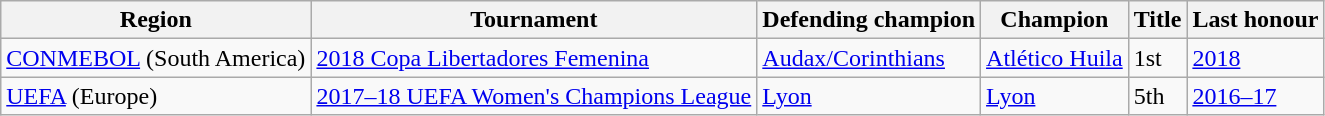<table class="wikitable">
<tr>
<th>Region</th>
<th>Tournament</th>
<th>Defending champion</th>
<th>Champion</th>
<th>Title</th>
<th>Last honour</th>
</tr>
<tr>
<td><a href='#'>CONMEBOL</a> (South America)</td>
<td><a href='#'>2018 Copa Libertadores Femenina</a></td>
<td> <a href='#'>Audax/Corinthians</a></td>
<td> <a href='#'>Atlético Huila</a></td>
<td>1st</td>
<td><a href='#'>2018</a></td>
</tr>
<tr>
<td><a href='#'>UEFA</a> (Europe)</td>
<td><a href='#'>2017–18 UEFA Women's Champions League</a></td>
<td> <a href='#'>Lyon</a></td>
<td> <a href='#'>Lyon</a></td>
<td>5th</td>
<td><a href='#'>2016–17</a></td>
</tr>
</table>
